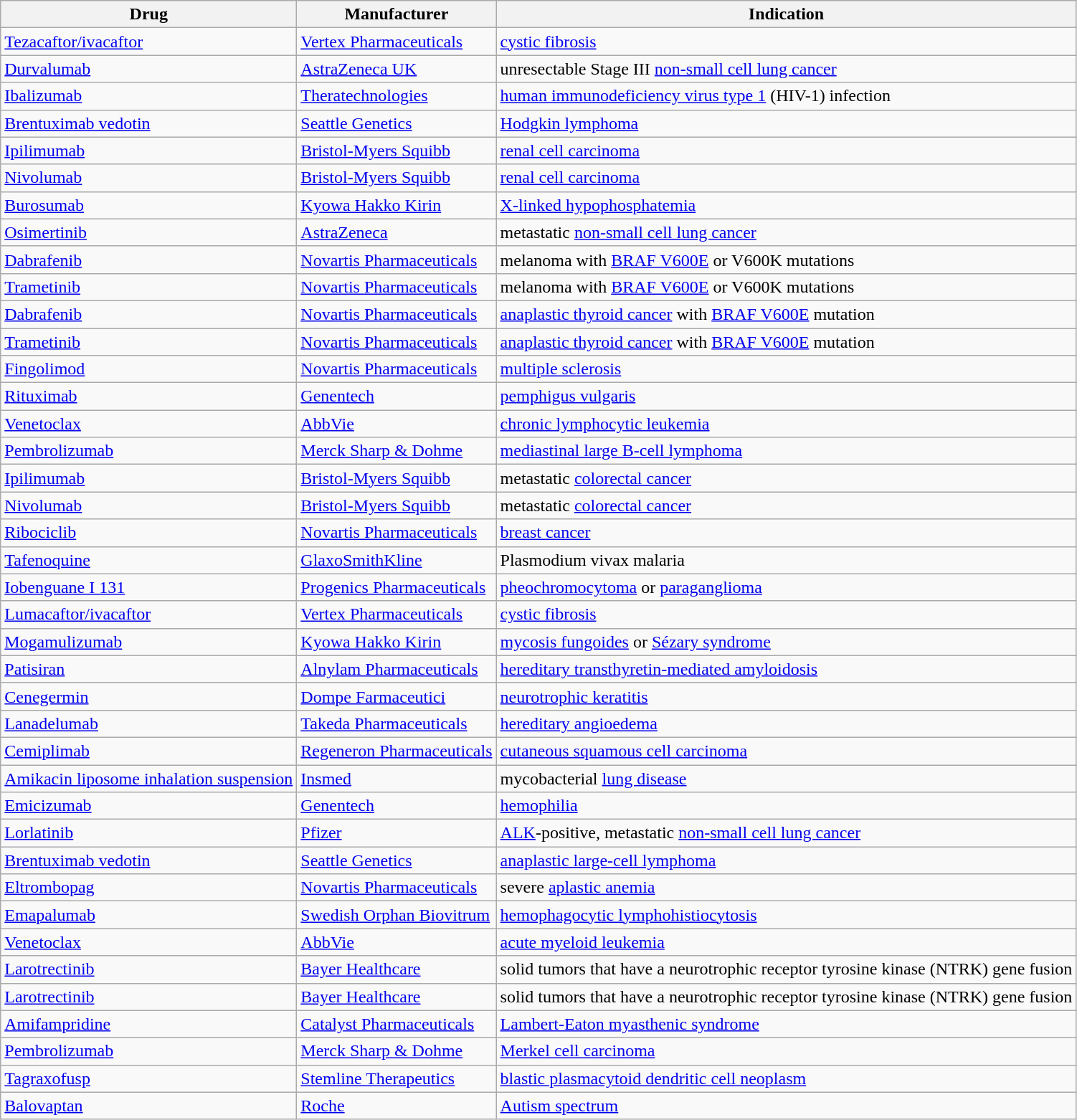<table class="sortable wikitable">
<tr>
<th>Drug</th>
<th>Manufacturer</th>
<th>Indication</th>
</tr>
<tr>
<td><a href='#'>Tezacaftor/ivacaftor</a></td>
<td><a href='#'>Vertex Pharmaceuticals</a></td>
<td><a href='#'>cystic fibrosis</a></td>
</tr>
<tr>
<td><a href='#'>Durvalumab</a></td>
<td><a href='#'>AstraZeneca UK</a></td>
<td>unresectable Stage III <a href='#'>non-small cell lung cancer</a></td>
</tr>
<tr>
<td><a href='#'>Ibalizumab</a></td>
<td><a href='#'>Theratechnologies</a></td>
<td><a href='#'>human immunodeficiency virus type 1</a> (HIV-1) infection</td>
</tr>
<tr>
<td><a href='#'>Brentuximab vedotin</a></td>
<td><a href='#'>Seattle Genetics</a></td>
<td><a href='#'>Hodgkin lymphoma</a></td>
</tr>
<tr>
<td><a href='#'>Ipilimumab</a></td>
<td><a href='#'>Bristol-Myers Squibb</a></td>
<td><a href='#'>renal cell carcinoma</a></td>
</tr>
<tr>
<td><a href='#'>Nivolumab</a></td>
<td><a href='#'>Bristol-Myers Squibb</a></td>
<td><a href='#'>renal cell carcinoma</a></td>
</tr>
<tr>
<td><a href='#'>Burosumab</a></td>
<td><a href='#'>Kyowa Hakko Kirin</a></td>
<td><a href='#'>X-linked hypophosphatemia</a></td>
</tr>
<tr>
<td><a href='#'>Osimertinib</a></td>
<td><a href='#'>AstraZeneca</a></td>
<td>metastatic <a href='#'>non-small cell lung cancer</a></td>
</tr>
<tr>
<td><a href='#'>Dabrafenib</a></td>
<td><a href='#'>Novartis Pharmaceuticals</a></td>
<td>melanoma with <a href='#'>BRAF V600E</a> or V600K mutations</td>
</tr>
<tr>
<td><a href='#'>Trametinib</a></td>
<td><a href='#'>Novartis Pharmaceuticals</a></td>
<td>melanoma with <a href='#'>BRAF V600E</a> or V600K mutations</td>
</tr>
<tr>
<td><a href='#'>Dabrafenib</a></td>
<td><a href='#'>Novartis Pharmaceuticals</a></td>
<td><a href='#'>anaplastic thyroid cancer</a> with <a href='#'>BRAF V600E</a> mutation</td>
</tr>
<tr>
<td><a href='#'>Trametinib</a></td>
<td><a href='#'>Novartis Pharmaceuticals</a></td>
<td><a href='#'>anaplastic thyroid cancer</a> with <a href='#'>BRAF V600E</a> mutation</td>
</tr>
<tr>
<td><a href='#'>Fingolimod</a></td>
<td><a href='#'>Novartis Pharmaceuticals</a></td>
<td><a href='#'>multiple sclerosis</a></td>
</tr>
<tr>
<td><a href='#'>Rituximab</a></td>
<td><a href='#'>Genentech</a></td>
<td><a href='#'>pemphigus vulgaris</a></td>
</tr>
<tr>
<td><a href='#'>Venetoclax</a></td>
<td><a href='#'>AbbVie</a></td>
<td><a href='#'>chronic lymphocytic leukemia</a></td>
</tr>
<tr>
<td><a href='#'>Pembrolizumab</a></td>
<td><a href='#'>Merck Sharp & Dohme</a></td>
<td><a href='#'>mediastinal large B-cell lymphoma</a></td>
</tr>
<tr>
<td><a href='#'>Ipilimumab</a></td>
<td><a href='#'>Bristol-Myers Squibb</a></td>
<td>metastatic <a href='#'>colorectal cancer</a></td>
</tr>
<tr>
<td><a href='#'>Nivolumab</a></td>
<td><a href='#'>Bristol-Myers Squibb</a></td>
<td>metastatic <a href='#'>colorectal cancer</a></td>
</tr>
<tr>
<td><a href='#'>Ribociclib</a></td>
<td><a href='#'>Novartis Pharmaceuticals</a></td>
<td><a href='#'>breast cancer</a></td>
</tr>
<tr>
<td><a href='#'>Tafenoquine</a></td>
<td><a href='#'>GlaxoSmithKline</a></td>
<td>Plasmodium vivax malaria</td>
</tr>
<tr>
<td><a href='#'>Iobenguane I 131</a></td>
<td><a href='#'>Progenics Pharmaceuticals</a></td>
<td><a href='#'>pheochromocytoma</a> or <a href='#'>paraganglioma</a></td>
</tr>
<tr>
<td><a href='#'>Lumacaftor/ivacaftor</a></td>
<td><a href='#'>Vertex Pharmaceuticals</a></td>
<td><a href='#'>cystic fibrosis</a></td>
</tr>
<tr>
<td><a href='#'>Mogamulizumab</a></td>
<td><a href='#'>Kyowa Hakko Kirin</a></td>
<td><a href='#'>mycosis fungoides</a> or <a href='#'>Sézary syndrome</a></td>
</tr>
<tr>
<td><a href='#'>Patisiran</a></td>
<td><a href='#'>Alnylam Pharmaceuticals</a></td>
<td><a href='#'>hereditary transthyretin-mediated amyloidosis</a></td>
</tr>
<tr>
<td><a href='#'>Cenegermin</a></td>
<td><a href='#'>Dompe Farmaceutici</a></td>
<td><a href='#'>neurotrophic keratitis</a></td>
</tr>
<tr>
<td><a href='#'>Lanadelumab</a></td>
<td><a href='#'>Takeda Pharmaceuticals</a></td>
<td><a href='#'>hereditary angioedema</a></td>
</tr>
<tr>
<td><a href='#'>Cemiplimab</a></td>
<td><a href='#'>Regeneron Pharmaceuticals</a></td>
<td><a href='#'>cutaneous squamous cell carcinoma</a></td>
</tr>
<tr>
<td><a href='#'>Amikacin liposome inhalation suspension</a></td>
<td><a href='#'>Insmed</a></td>
<td>mycobacterial <a href='#'>lung disease</a></td>
</tr>
<tr>
<td><a href='#'>Emicizumab</a></td>
<td><a href='#'>Genentech</a></td>
<td><a href='#'>hemophilia</a></td>
</tr>
<tr>
<td><a href='#'>Lorlatinib</a></td>
<td><a href='#'>Pfizer</a></td>
<td><a href='#'>ALK</a>-positive, metastatic <a href='#'>non-small cell lung cancer</a></td>
</tr>
<tr>
<td><a href='#'>Brentuximab vedotin</a></td>
<td><a href='#'>Seattle Genetics</a></td>
<td><a href='#'>anaplastic large-cell lymphoma</a></td>
</tr>
<tr>
<td><a href='#'>Eltrombopag</a></td>
<td><a href='#'>Novartis Pharmaceuticals</a></td>
<td>severe <a href='#'>aplastic anemia</a></td>
</tr>
<tr>
<td><a href='#'>Emapalumab</a></td>
<td><a href='#'>Swedish Orphan Biovitrum</a></td>
<td><a href='#'>hemophagocytic lymphohistiocytosis</a></td>
</tr>
<tr>
<td><a href='#'>Venetoclax</a></td>
<td><a href='#'>AbbVie</a></td>
<td><a href='#'>acute myeloid leukemia</a></td>
</tr>
<tr>
<td><a href='#'>Larotrectinib</a></td>
<td><a href='#'>Bayer Healthcare</a></td>
<td>solid tumors that have a neurotrophic receptor tyrosine kinase (NTRK) gene fusion</td>
</tr>
<tr>
<td><a href='#'>Larotrectinib</a></td>
<td><a href='#'>Bayer Healthcare</a></td>
<td>solid tumors that have a neurotrophic receptor tyrosine kinase (NTRK) gene fusion</td>
</tr>
<tr>
<td><a href='#'>Amifampridine</a></td>
<td><a href='#'>Catalyst Pharmaceuticals</a></td>
<td><a href='#'>Lambert-Eaton myasthenic syndrome</a></td>
</tr>
<tr>
<td><a href='#'>Pembrolizumab</a></td>
<td><a href='#'>Merck Sharp & Dohme</a></td>
<td><a href='#'>Merkel cell carcinoma</a></td>
</tr>
<tr>
<td><a href='#'>Tagraxofusp</a></td>
<td><a href='#'>Stemline Therapeutics</a></td>
<td><a href='#'>blastic plasmacytoid dendritic cell neoplasm</a></td>
</tr>
<tr>
<td><a href='#'>Balovaptan</a></td>
<td><a href='#'>Roche</a></td>
<td><a href='#'>Autism spectrum</a></td>
</tr>
</table>
